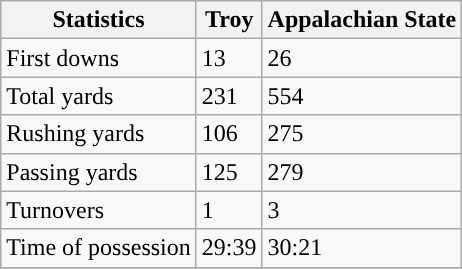<table class="wikitable">
<tr>
<th>Statistics</th>
<th>Troy</th>
<th>Appalachian State</th>
</tr>
<tr>
<td>First downs</td>
<td>13</td>
<td>26</td>
</tr>
<tr>
<td>Total yards</td>
<td>231</td>
<td>554</td>
</tr>
<tr>
<td>Rushing yards</td>
<td>106</td>
<td>275</td>
</tr>
<tr>
<td>Passing yards</td>
<td>125</td>
<td>279</td>
</tr>
<tr>
<td>Turnovers</td>
<td>1</td>
<td>3</td>
</tr>
<tr>
<td>Time of possession</td>
<td>29:39</td>
<td>30:21</td>
</tr>
<tr>
</tr>
</table>
